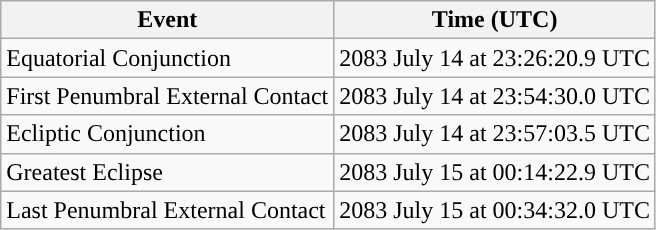<table class="wikitable">
<tr>
<th>Event</th>
<th>Time (UTC)</th>
</tr>
<tr>
<td>Equatorial Conjunction</td>
<td>2083 July 14 at 23:26:20.9 UTC</td>
</tr>
<tr>
<td>First Penumbral External Contact</td>
<td>2083 July 14 at 23:54:30.0 UTC</td>
</tr>
<tr>
<td>Ecliptic Conjunction</td>
<td>2083 July 14 at 23:57:03.5 UTC</td>
</tr>
<tr>
<td>Greatest Eclipse</td>
<td>2083 July 15 at 00:14:22.9 UTC</td>
</tr>
<tr>
<td>Last Penumbral External Contact</td>
<td>2083 July 15 at 00:34:32.0 UTC</td>
</tr>
</table>
